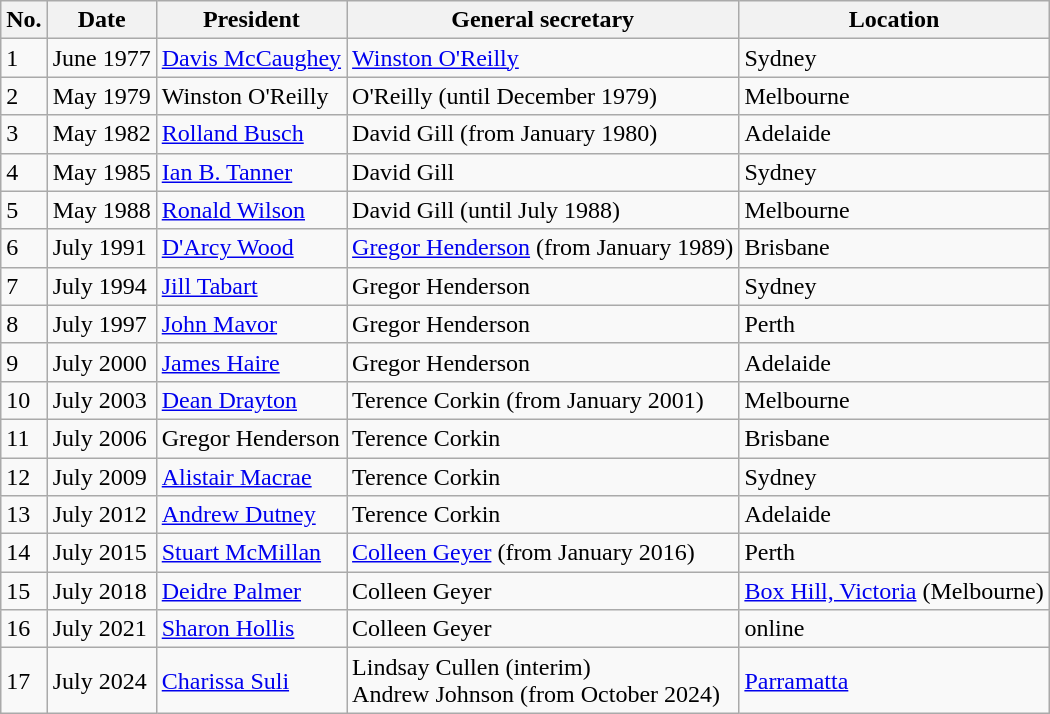<table class="wikitable">
<tr>
<th>No.</th>
<th>Date</th>
<th>President</th>
<th>General secretary</th>
<th>Location</th>
</tr>
<tr>
<td>1</td>
<td>June 1977</td>
<td><a href='#'>Davis McCaughey</a></td>
<td><a href='#'>Winston O'Reilly</a></td>
<td>Sydney</td>
</tr>
<tr>
<td>2</td>
<td>May 1979</td>
<td>Winston O'Reilly</td>
<td>O'Reilly (until December 1979)</td>
<td>Melbourne</td>
</tr>
<tr>
<td>3</td>
<td>May 1982</td>
<td><a href='#'>Rolland Busch</a></td>
<td>David Gill (from January 1980)</td>
<td>Adelaide</td>
</tr>
<tr>
<td>4</td>
<td>May 1985</td>
<td><a href='#'>Ian B. Tanner</a></td>
<td>David Gill</td>
<td>Sydney</td>
</tr>
<tr>
<td>5</td>
<td>May 1988</td>
<td><a href='#'>Ronald Wilson</a></td>
<td>David Gill (until July 1988)</td>
<td>Melbourne</td>
</tr>
<tr>
<td>6</td>
<td>July 1991</td>
<td><a href='#'>D'Arcy Wood</a></td>
<td><a href='#'>Gregor Henderson</a> (from January 1989)</td>
<td>Brisbane</td>
</tr>
<tr>
<td>7</td>
<td>July 1994</td>
<td><a href='#'>Jill Tabart</a></td>
<td>Gregor Henderson</td>
<td>Sydney</td>
</tr>
<tr>
<td>8</td>
<td>July 1997</td>
<td><a href='#'>John Mavor</a></td>
<td>Gregor Henderson</td>
<td>Perth</td>
</tr>
<tr>
<td>9</td>
<td>July 2000</td>
<td><a href='#'>James Haire</a></td>
<td>Gregor Henderson</td>
<td>Adelaide</td>
</tr>
<tr>
<td>10</td>
<td>July 2003</td>
<td><a href='#'>Dean Drayton</a></td>
<td>Terence Corkin (from January 2001)</td>
<td>Melbourne</td>
</tr>
<tr>
<td>11</td>
<td>July 2006</td>
<td>Gregor Henderson</td>
<td>Terence Corkin</td>
<td>Brisbane</td>
</tr>
<tr>
<td>12</td>
<td>July 2009</td>
<td><a href='#'>Alistair Macrae</a></td>
<td>Terence Corkin</td>
<td>Sydney</td>
</tr>
<tr>
<td>13</td>
<td>July 2012</td>
<td><a href='#'>Andrew Dutney</a></td>
<td>Terence Corkin</td>
<td>Adelaide</td>
</tr>
<tr>
<td>14</td>
<td>July 2015</td>
<td><a href='#'>Stuart McMillan</a></td>
<td><a href='#'>Colleen Geyer</a> (from January 2016)</td>
<td>Perth</td>
</tr>
<tr>
<td>15</td>
<td>July 2018</td>
<td><a href='#'>Deidre Palmer</a></td>
<td>Colleen Geyer</td>
<td><a href='#'>Box Hill, Victoria</a> (Melbourne)</td>
</tr>
<tr>
<td>16</td>
<td>July 2021</td>
<td><a href='#'>Sharon Hollis</a></td>
<td>Colleen Geyer</td>
<td>online</td>
</tr>
<tr>
<td>17</td>
<td>July 2024</td>
<td><a href='#'>Charissa Suli</a></td>
<td>Lindsay Cullen (interim)<br>Andrew Johnson (from October 2024)</td>
<td><a href='#'>Parramatta</a></td>
</tr>
</table>
